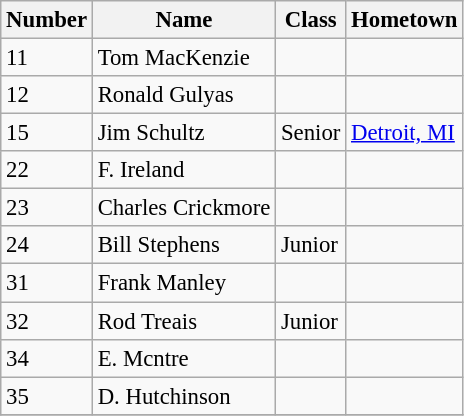<table class="wikitable" style="font-size: 95%;">
<tr>
<th>Number</th>
<th>Name</th>
<th>Class</th>
<th>Hometown</th>
</tr>
<tr>
<td>11</td>
<td>Tom MacKenzie</td>
<td></td>
<td></td>
</tr>
<tr>
<td>12</td>
<td>Ronald Gulyas</td>
<td></td>
<td></td>
</tr>
<tr>
<td>15</td>
<td>Jim Schultz</td>
<td>Senior</td>
<td><a href='#'>Detroit, MI</a></td>
</tr>
<tr>
<td>22</td>
<td>F. Ireland</td>
<td></td>
<td></td>
</tr>
<tr>
<td>23</td>
<td>Charles Crickmore</td>
<td></td>
<td></td>
</tr>
<tr>
<td>24</td>
<td>Bill Stephens</td>
<td>Junior</td>
<td></td>
</tr>
<tr>
<td>31</td>
<td>Frank Manley</td>
<td></td>
<td></td>
</tr>
<tr>
<td>32</td>
<td>Rod Treais</td>
<td>Junior</td>
<td></td>
</tr>
<tr>
<td>34</td>
<td>E. Mcntre</td>
<td></td>
<td></td>
</tr>
<tr>
<td>35</td>
<td>D. Hutchinson</td>
<td></td>
<td></td>
</tr>
<tr>
</tr>
</table>
